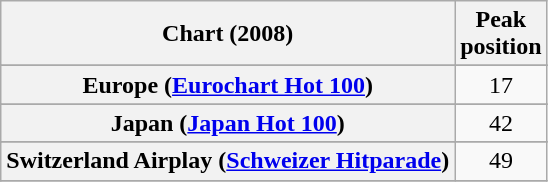<table class="wikitable sortable plainrowheaders" style="text-align:center">
<tr>
<th>Chart (2008)</th>
<th>Peak<br>position</th>
</tr>
<tr>
</tr>
<tr>
</tr>
<tr>
</tr>
<tr>
</tr>
<tr>
</tr>
<tr>
<th scope="row">Europe (<a href='#'>Eurochart Hot 100</a>)</th>
<td>17</td>
</tr>
<tr>
</tr>
<tr>
</tr>
<tr>
<th scope="row">Japan (<a href='#'>Japan Hot 100</a>)</th>
<td>42</td>
</tr>
<tr>
</tr>
<tr>
</tr>
<tr>
<th scope="row">Switzerland Airplay (<a href='#'>Schweizer Hitparade</a>)</th>
<td>49</td>
</tr>
<tr>
</tr>
</table>
